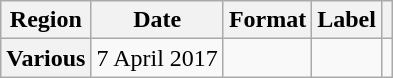<table class="wikitable plainrowheaders">
<tr>
<th scope="col">Region</th>
<th scope="col">Date</th>
<th scope="col">Format</th>
<th scope="col">Label</th>
<th scope="col"></th>
</tr>
<tr>
<th scope="row">Various</th>
<td>7 April 2017</td>
<td></td>
<td></td>
<td><br></td>
</tr>
</table>
